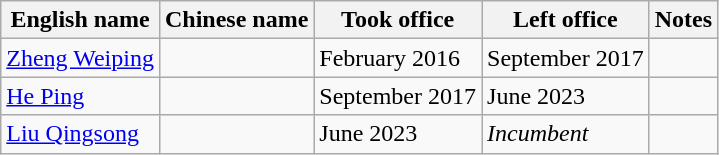<table class="wikitable">
<tr>
<th>English name</th>
<th>Chinese name</th>
<th>Took office</th>
<th>Left office</th>
<th>Notes</th>
</tr>
<tr>
<td><a href='#'>Zheng Weiping</a></td>
<td></td>
<td>February 2016</td>
<td>September 2017</td>
<td></td>
</tr>
<tr>
<td><a href='#'>He Ping</a></td>
<td></td>
<td>September 2017</td>
<td>June 2023</td>
<td></td>
</tr>
<tr>
<td><a href='#'>Liu Qingsong</a></td>
<td></td>
<td>June 2023</td>
<td><em>Incumbent</em></td>
<td></td>
</tr>
</table>
